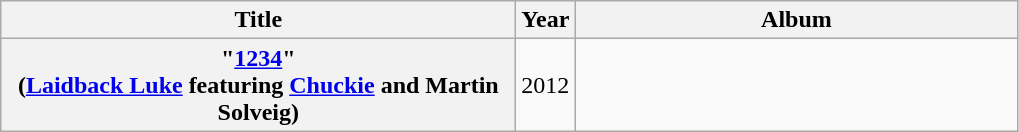<table class="wikitable plainrowheaders" style="text-align:center;" border="1">
<tr>
<th scope="col" style="width:21em;">Title</th>
<th scope="col" style="width:1em;">Year</th>
<th scope="col" style="width:18em;">Album</th>
</tr>
<tr>
<th scope="row">"<a href='#'>1234</a>"<br><span>(<a href='#'>Laidback Luke</a> featuring <a href='#'>Chuckie</a> and Martin Solveig)</span></th>
<td>2012</td>
<td></td>
</tr>
</table>
